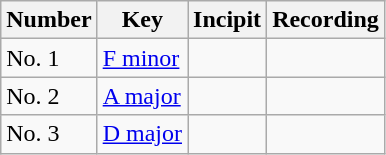<table class="wikitable">
<tr>
<th>Number</th>
<th>Key</th>
<th>Incipit</th>
<th>Recording</th>
</tr>
<tr>
<td>No. 1</td>
<td><a href='#'>F minor</a></td>
<td></td>
<td></td>
</tr>
<tr>
<td>No. 2</td>
<td><a href='#'>A major</a></td>
<td></td>
<td></td>
</tr>
<tr>
<td>No. 3</td>
<td><a href='#'>D major</a></td>
<td></td>
<td></td>
</tr>
</table>
